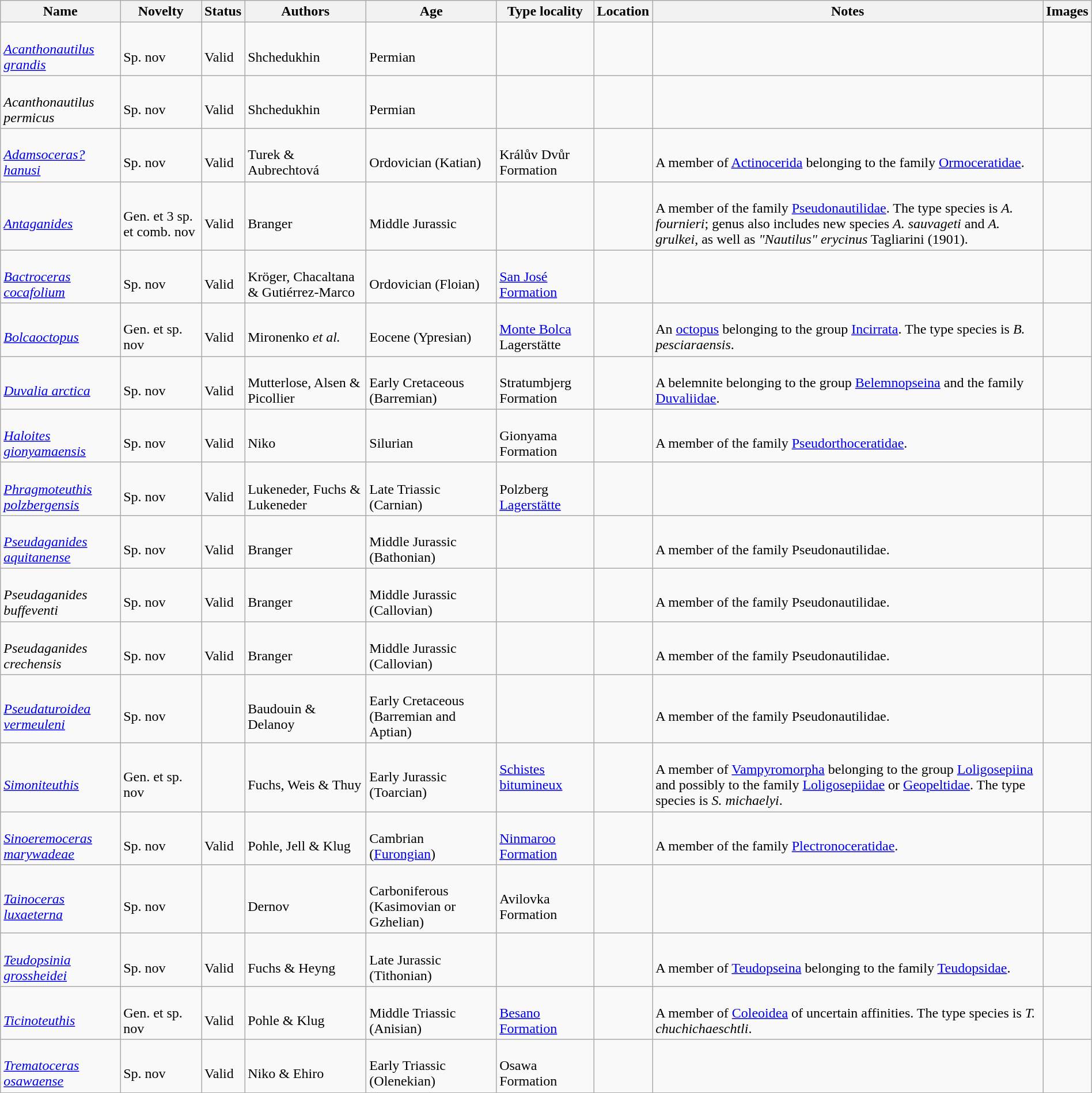<table class="wikitable sortable" align="center" width="100%">
<tr>
<th>Name</th>
<th>Novelty</th>
<th>Status</th>
<th>Authors</th>
<th>Age</th>
<th>Type locality</th>
<th>Location</th>
<th>Notes</th>
<th>Images</th>
</tr>
<tr>
<td><br><em><a href='#'>Acanthonautilus grandis</a></em></td>
<td><br>Sp. nov</td>
<td><br>Valid</td>
<td><br>Shchedukhin</td>
<td><br>Permian</td>
<td></td>
<td><br></td>
<td></td>
<td></td>
</tr>
<tr>
<td><br><em>Acanthonautilus permicus</em></td>
<td><br>Sp. nov</td>
<td><br>Valid</td>
<td><br>Shchedukhin</td>
<td><br>Permian</td>
<td></td>
<td><br></td>
<td></td>
<td></td>
</tr>
<tr>
<td><br><em><a href='#'>Adamsoceras? hanusi</a></em></td>
<td><br>Sp. nov</td>
<td><br>Valid</td>
<td><br>Turek & Aubrechtová</td>
<td><br>Ordovician (Katian)</td>
<td><br>Králův Dvůr Formation</td>
<td><br></td>
<td><br>A member of <a href='#'>Actinocerida</a> belonging to the family <a href='#'>Ormoceratidae</a>.</td>
<td></td>
</tr>
<tr>
<td><br><em><a href='#'>Antaganides</a></em></td>
<td><br>Gen. et 3 sp. et comb. nov</td>
<td><br>Valid</td>
<td><br>Branger</td>
<td><br>Middle Jurassic</td>
<td></td>
<td><br><br>
</td>
<td><br>A member of the family <a href='#'>Pseudonautilidae</a>. The type species is <em>A. fournieri</em>; genus also includes new species <em>A. sauvageti</em> and <em>A. grulkei</em>, as well as <em>"Nautilus" erycinus</em> Tagliarini (1901).</td>
<td></td>
</tr>
<tr>
<td><br><em><a href='#'>Bactroceras cocafolium</a></em></td>
<td><br>Sp. nov</td>
<td><br>Valid</td>
<td><br>Kröger, Chacaltana & Gutiérrez-Marco</td>
<td><br>Ordovician (Floian)</td>
<td><br><a href='#'>San José Formation</a></td>
<td><br></td>
<td></td>
<td></td>
</tr>
<tr>
<td><br><em><a href='#'>Bolcaoctopus</a></em></td>
<td><br>Gen. et sp. nov</td>
<td><br>Valid</td>
<td><br>Mironenko <em>et al.</em></td>
<td><br>Eocene (Ypresian)</td>
<td><br><a href='#'>Monte Bolca</a> Lagerstätte</td>
<td><br></td>
<td><br>An <a href='#'>octopus</a> belonging to the group <a href='#'>Incirrata</a>. The type species is <em>B. pesciaraensis</em>.</td>
<td></td>
</tr>
<tr>
<td><br><em><a href='#'>Duvalia arctica</a></em></td>
<td><br>Sp. nov</td>
<td><br>Valid</td>
<td><br>Mutterlose, Alsen & Picollier</td>
<td><br>Early Cretaceous (Barremian)</td>
<td><br>Stratumbjerg Formation</td>
<td><br></td>
<td><br>A belemnite belonging to the group <a href='#'>Belemnopseina</a> and the family <a href='#'>Duvaliidae</a>.</td>
<td></td>
</tr>
<tr>
<td><br><em><a href='#'>Haloites gionyamaensis</a></em></td>
<td><br>Sp. nov</td>
<td><br>Valid</td>
<td><br>Niko</td>
<td><br>Silurian</td>
<td><br>Gionyama Formation</td>
<td><br></td>
<td><br>A member of the family <a href='#'>Pseudorthoceratidae</a>.</td>
<td></td>
</tr>
<tr>
<td><br><em><a href='#'>Phragmoteuthis polzbergensis</a></em></td>
<td><br>Sp. nov</td>
<td><br>Valid</td>
<td><br>Lukeneder, Fuchs & Lukeneder</td>
<td><br>Late Triassic (Carnian)</td>
<td><br>Polzberg <a href='#'>Lagerstätte</a></td>
<td><br></td>
<td></td>
<td></td>
</tr>
<tr>
<td><br><em><a href='#'>Pseudaganides aquitanense</a></em></td>
<td><br>Sp. nov</td>
<td><br>Valid</td>
<td><br>Branger</td>
<td><br>Middle Jurassic (Bathonian)</td>
<td></td>
<td><br></td>
<td><br>A member of the family Pseudonautilidae.</td>
<td></td>
</tr>
<tr>
<td><br><em>Pseudaganides buffeventi</em></td>
<td><br>Sp. nov</td>
<td><br>Valid</td>
<td><br>Branger</td>
<td><br>Middle Jurassic (Callovian)</td>
<td></td>
<td><br></td>
<td><br>A member of the family Pseudonautilidae.</td>
<td></td>
</tr>
<tr>
<td><br><em>Pseudaganides crechensis</em></td>
<td><br>Sp. nov</td>
<td><br>Valid</td>
<td><br>Branger</td>
<td><br>Middle Jurassic (Callovian)</td>
<td></td>
<td><br></td>
<td><br>A member of the family Pseudonautilidae.</td>
<td></td>
</tr>
<tr>
<td><br><em><a href='#'>Pseudaturoidea vermeuleni</a></em></td>
<td><br>Sp. nov</td>
<td></td>
<td><br>Baudouin & Delanoy</td>
<td><br>Early Cretaceous (Barremian and Aptian)</td>
<td></td>
<td><br></td>
<td><br>A member of the family Pseudonautilidae.</td>
<td></td>
</tr>
<tr>
<td><br><em><a href='#'>Simoniteuthis</a></em></td>
<td><br>Gen. et sp. nov</td>
<td></td>
<td><br>Fuchs, Weis & Thuy</td>
<td><br>Early Jurassic (Toarcian)</td>
<td><a href='#'>Schistes bitumineux</a></td>
<td><br></td>
<td><br>A member of <a href='#'>Vampyromorpha</a> belonging to the group <a href='#'>Loligosepiina</a> and possibly to the family <a href='#'>Loligosepiidae</a> or <a href='#'>Geopeltidae</a>. The type species is <em>S. michaelyi</em>.</td>
<td></td>
</tr>
<tr>
<td><br><em><a href='#'>Sinoeremoceras marywadeae</a></em></td>
<td><br>Sp. nov</td>
<td><br>Valid</td>
<td><br>Pohle, Jell & Klug</td>
<td><br>Cambrian (<a href='#'>Furongian</a>)</td>
<td><br><a href='#'>Ninmaroo Formation</a></td>
<td><br></td>
<td><br>A member of the family <a href='#'>Plectronoceratidae</a>.</td>
<td></td>
</tr>
<tr>
<td><br><em><a href='#'>Tainoceras luxaeterna</a></em></td>
<td><br>Sp. nov</td>
<td></td>
<td><br>Dernov</td>
<td><br>Carboniferous (Kasimovian or Gzhelian)</td>
<td><br>Avilovka Formation</td>
<td><br></td>
<td></td>
<td></td>
</tr>
<tr>
<td><br><em><a href='#'>Teudopsinia grossheidei</a></em></td>
<td><br>Sp. nov</td>
<td><br>Valid</td>
<td><br>Fuchs & Heyng</td>
<td><br>Late Jurassic (Tithonian)</td>
<td></td>
<td><br></td>
<td><br>A member of <a href='#'>Teudopseina</a> belonging to the family <a href='#'>Teudopsidae</a>.</td>
<td></td>
</tr>
<tr>
<td><br><em><a href='#'>Ticinoteuthis</a></em></td>
<td><br>Gen. et sp. nov</td>
<td><br>Valid</td>
<td><br>Pohle & Klug</td>
<td><br>Middle Triassic (Anisian)</td>
<td><br><a href='#'>Besano Formation</a></td>
<td><br></td>
<td><br>A member of <a href='#'>Coleoidea</a> of uncertain affinities. The type species is <em>T. chuchichaeschtli</em>.</td>
<td></td>
</tr>
<tr>
<td><br><em><a href='#'>Trematoceras osawaense</a></em></td>
<td><br>Sp. nov</td>
<td><br>Valid</td>
<td><br>Niko & Ehiro</td>
<td><br>Early Triassic (Olenekian)</td>
<td><br>Osawa Formation</td>
<td><br></td>
<td></td>
<td></td>
</tr>
<tr>
</tr>
</table>
